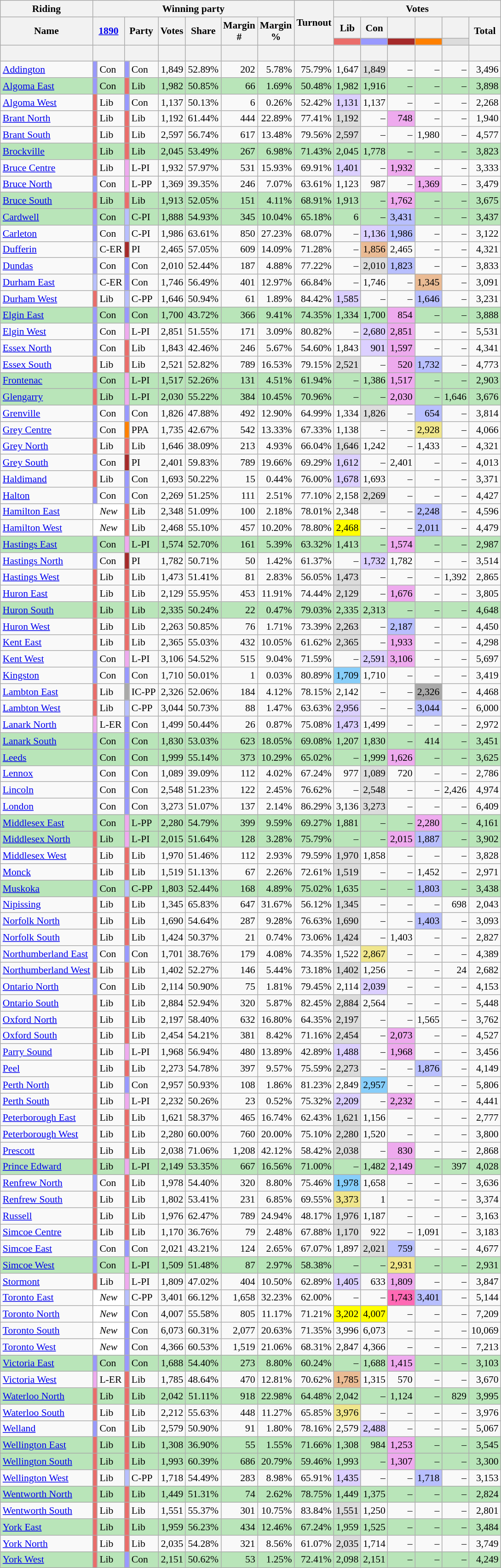<table class="wikitable sortable mw-collapsible" style="text-align:right; font-size:90%">
<tr>
<th scope="col">Riding</th>
<th scope="col" colspan="8">Winning party</th>
<th rowspan="3" scope="col">Turnout</th>
<th scope="col" colspan="6">Votes</th>
</tr>
<tr>
<th rowspan="2" scope="col">Name</th>
<th colspan="2" rowspan="2" scope="col"><strong><a href='#'>1890</a></strong></th>
<th colspan="2" rowspan="2" scope="col">Party</th>
<th rowspan="2" scope="col">Votes</th>
<th rowspan="2" scope="col">Share</th>
<th rowspan="2" scope="col">Margin<br>#</th>
<th rowspan="2" scope="col">Margin<br>%</th>
<th scope="col">Lib</th>
<th scope="col">Con</th>
<th scope="col"></th>
<th scope="col"></th>
<th scope="col"></th>
<th rowspan="2" scope="col">Total</th>
</tr>
<tr>
<th scope="col" style="background-color:#EA6D6A;"></th>
<th scope="col" style="background-color:#9999FF;"></th>
<th scope="col" style="background-color:#A52A2A;"></th>
<th scope="col" style="background-color:#FF8000;"></th>
<th scope="col" style="background-color:#DCDCDC;"></th>
</tr>
<tr>
<th> </th>
<th colspan="2"></th>
<th colspan="2"></th>
<th></th>
<th></th>
<th></th>
<th></th>
<th></th>
<th></th>
<th></th>
<th></th>
<th></th>
<th></th>
<th></th>
</tr>
<tr>
<td style="text-align:left;"><a href='#'>Addington</a></td>
<td style="background-color:#9999FF;"></td>
<td style="text-align:left;">Con</td>
<td style="background-color:#9999FF;"></td>
<td style="text-align:left;">Con</td>
<td>1,849</td>
<td>52.89%</td>
<td>202</td>
<td>5.78%</td>
<td>75.79%</td>
<td>1,647</td>
<td style="background-color:#DCDCDC;">1,849</td>
<td>–</td>
<td>–</td>
<td>–</td>
<td>3,496</td>
</tr>
<tr style="background-color:#B9E5B9;">
<td style="text-align:left;"><a href='#'>Algoma East</a></td>
<td style="background-color:#9999FF;"></td>
<td style="text-align:left;">Con</td>
<td style="background-color:#EA6D6A;"></td>
<td style="text-align:left;">Lib</td>
<td>1,982</td>
<td>50.85%</td>
<td>66</td>
<td>1.69%</td>
<td>50.48%</td>
<td>1,982</td>
<td>1,916</td>
<td>–</td>
<td>–</td>
<td>–</td>
<td>3,898</td>
</tr>
<tr>
<td style="text-align:left;"><a href='#'>Algoma West</a></td>
<td style="background-color:#EA6D6A;"></td>
<td style="text-align:left;">Lib</td>
<td style="background-color:#9999FF;"></td>
<td style="text-align:left;">Con</td>
<td>1,137</td>
<td>50.13%</td>
<td>6</td>
<td>0.26%</td>
<td>52.42%</td>
<td style="background-color:#DCD0FF;">1,131</td>
<td>1,137</td>
<td>–</td>
<td>–</td>
<td>–</td>
<td>2,268</td>
</tr>
<tr>
<td style="text-align:left;"><a href='#'>Brant North</a></td>
<td style="background-color:#EA6D6A;"></td>
<td style="text-align:left;">Lib</td>
<td style="background-color:#EA6D6A;"></td>
<td style="text-align:left;">Lib</td>
<td>1,192</td>
<td>61.44%</td>
<td>444</td>
<td>22.89%</td>
<td>77.41%</td>
<td style="background-color:#DCDCDC;">1,192</td>
<td>–</td>
<td style="background-color:#EEAAEE;">748</td>
<td>–</td>
<td>–</td>
<td>1,940</td>
</tr>
<tr>
<td style="text-align:left;"><a href='#'>Brant South</a></td>
<td style="background-color:#EA6D6A;"></td>
<td style="text-align:left;">Lib</td>
<td style="background-color:#EA6D6A;"></td>
<td style="text-align:left;">Lib</td>
<td>2,597</td>
<td>56.74%</td>
<td>617</td>
<td>13.48%</td>
<td>79.56%</td>
<td style="background-color:#DCDCDC;">2,597</td>
<td>–</td>
<td>–</td>
<td>1,980</td>
<td>–</td>
<td>4,577</td>
</tr>
<tr style="background-color:#B9E5B9;">
<td style="text-align:left;"><a href='#'>Brockville</a></td>
<td style="background-color:#EA6D6A;"></td>
<td style="text-align:left;">Lib</td>
<td style="background-color:#EA6D6A;"></td>
<td style="text-align:left;">Lib</td>
<td>2,045</td>
<td>53.49%</td>
<td>267</td>
<td>6.98%</td>
<td>71.43%</td>
<td>2,045</td>
<td>1,778</td>
<td>–</td>
<td>–</td>
<td>–</td>
<td>3,823</td>
</tr>
<tr>
<td style="text-align:left;"><a href='#'>Bruce Centre</a></td>
<td style="background-color:#EA6D6A;"></td>
<td style="text-align:left;">Lib</td>
<td style="background-color:#EEAAEE;"></td>
<td style="text-align:left;">L-PI</td>
<td>1,932</td>
<td>57.97%</td>
<td>531</td>
<td>15.93%</td>
<td>69.91%</td>
<td style="background-color:#DCD0FF;">1,401</td>
<td>–</td>
<td style="background-color:#EEAAEE;">1,932</td>
<td>–</td>
<td>–</td>
<td>3,333</td>
</tr>
<tr>
<td style="text-align:left;"><a href='#'>Bruce North</a></td>
<td style="background-color:#9999FF;"></td>
<td style="text-align:left;">Con</td>
<td style="background-color:#EEAAEE;"></td>
<td style="text-align:left;">L-PP</td>
<td>1,369</td>
<td>39.35%</td>
<td>246</td>
<td>7.07%</td>
<td>63.61%</td>
<td>1,123</td>
<td>987</td>
<td>–</td>
<td style="background-color:#EEAAEE;">1,369</td>
<td>–</td>
<td>3,479</td>
</tr>
<tr style="background-color:#B9E5B9;">
<td style="text-align:left;"><a href='#'>Bruce South</a></td>
<td style="background-color:#EA6D6A;"></td>
<td style="text-align:left;">Lib</td>
<td style="background-color:#EA6D6A;"></td>
<td style="text-align:left;">Lib</td>
<td>1,913</td>
<td>52.05%</td>
<td>151</td>
<td>4.11%</td>
<td>68.91%</td>
<td>1,913</td>
<td>–</td>
<td style="background-color:#EEAAEE;">1,762</td>
<td>–</td>
<td>–</td>
<td>3,675</td>
</tr>
<tr style="background-color:#B9E5B9;">
<td style="text-align:left;"><a href='#'>Cardwell</a></td>
<td style="background-color:#9999FF;"></td>
<td style="text-align:left;">Con</td>
<td style="background-color:#B8BFFE;"></td>
<td style="text-align:left;">C-PI</td>
<td>1,888</td>
<td>54.93%</td>
<td>345</td>
<td>10.04%</td>
<td>65.18%</td>
<td>6</td>
<td>–</td>
<td style="background-color:#B8BFFE;">3,431</td>
<td>–</td>
<td>–</td>
<td>3,437</td>
</tr>
<tr>
<td style="text-align:left;"><a href='#'>Carleton</a></td>
<td style="background-color:#9999FF;"></td>
<td style="text-align:left;">Con</td>
<td style="background-color:#B8BFFE;"></td>
<td style="text-align:left;">C-PI</td>
<td>1,986</td>
<td>63.61%</td>
<td>850</td>
<td>27.23%</td>
<td>68.07%</td>
<td>–</td>
<td style="background-color:#DCD0FF;">1,136</td>
<td style="background-color:#B8BFFE;">1,986</td>
<td>–</td>
<td>–</td>
<td>3,122</td>
</tr>
<tr>
<td style="text-align:left;"><a href='#'>Dufferin</a></td>
<td style="background-color:#B8BFFE;"></td>
<td style="text-align:left;">C-ER</td>
<td style="background-color:#A52A2A;"></td>
<td style="text-align:left;">PI</td>
<td>2,465</td>
<td>57.05%</td>
<td>609</td>
<td>14.09%</td>
<td>71.28%</td>
<td>–</td>
<td style="background-color:#EABB94;">1,856</td>
<td>2,465</td>
<td>–</td>
<td>–</td>
<td>4,321</td>
</tr>
<tr>
<td style="text-align:left;"><a href='#'>Dundas</a></td>
<td style="background-color:#9999FF;"></td>
<td style="text-align:left;">Con</td>
<td style="background-color:#9999FF;"></td>
<td style="text-align:left;">Con</td>
<td>2,010</td>
<td>52.44%</td>
<td>187</td>
<td>4.88%</td>
<td>77.22%</td>
<td>–</td>
<td style="background-color:#DCDCDC;">2,010</td>
<td style="background-color:#B8BFFE;">1,823</td>
<td>–</td>
<td>–</td>
<td>3,833</td>
</tr>
<tr>
<td style="text-align:left;"><a href='#'>Durham East</a></td>
<td style="background-color:#B8BFFE;"></td>
<td style="text-align:left;">C-ER</td>
<td style="background-color:#9999FF;"></td>
<td style="text-align:left;">Con</td>
<td>1,746</td>
<td>56.49%</td>
<td>401</td>
<td>12.97%</td>
<td>66.84%</td>
<td>–</td>
<td>1,746</td>
<td>–</td>
<td style="background-color:#EABB94;">1,345</td>
<td>–</td>
<td>3,091</td>
</tr>
<tr>
<td style="text-align:left;"><a href='#'>Durham West</a></td>
<td style="background-color:#EA6D6A;"></td>
<td style="text-align:left;">Lib</td>
<td style="background-color:#B8BFFE;"></td>
<td style="text-align:left;">C-PP</td>
<td>1,646</td>
<td>50.94%</td>
<td>61</td>
<td>1.89%</td>
<td>84.42%</td>
<td style="background-color:#DCD0FF;">1,585</td>
<td>–</td>
<td>–</td>
<td style="background-color:#B8BFFE;">1,646</td>
<td>–</td>
<td>3,231</td>
</tr>
<tr style="background-color:#B9E5B9;">
<td style="text-align:left;"><a href='#'>Elgin East</a></td>
<td style="background-color:#9999FF;"></td>
<td style="text-align:left;">Con</td>
<td style="background-color:#9999FF;"></td>
<td style="text-align:left;">Con</td>
<td>1,700</td>
<td>43.72%</td>
<td>366</td>
<td>9.41%</td>
<td>74.35%</td>
<td>1,334</td>
<td>1,700</td>
<td style="background-color:#EEAAEE;">854</td>
<td>–</td>
<td>–</td>
<td>3,888</td>
</tr>
<tr>
<td style="text-align:left;"><a href='#'>Elgin West</a></td>
<td style="background-color:#9999FF;"></td>
<td style="text-align:left;">Con</td>
<td style="background-color:#EEAAEE;"></td>
<td style="text-align:left;">L-PI</td>
<td>2,851</td>
<td>51.55%</td>
<td>171</td>
<td>3.09%</td>
<td>80.82%</td>
<td>–</td>
<td style="background-color:#DCD0FF;">2,680</td>
<td style="background-color:#EEAAEE;">2,851</td>
<td>–</td>
<td>–</td>
<td>5,531</td>
</tr>
<tr>
<td style="text-align:left;"><a href='#'>Essex North</a></td>
<td style="background-color:#9999FF;"></td>
<td style="text-align:left;">Con</td>
<td style="background-color:#EA6D6A;"></td>
<td style="text-align:left;">Lib</td>
<td>1,843</td>
<td>42.46%</td>
<td>246</td>
<td>5.67%</td>
<td>54.60%</td>
<td>1,843</td>
<td style="background-color:#DCD0FF;">901</td>
<td style="background-color:#EEAAEE;">1,597</td>
<td>–</td>
<td>–</td>
<td>4,341</td>
</tr>
<tr>
<td style="text-align:left;"><a href='#'>Essex South</a></td>
<td style="background-color:#EA6D6A;"></td>
<td style="text-align:left;">Lib</td>
<td style="background-color:#EA6D6A;"></td>
<td style="text-align:left;">Lib</td>
<td>2,521</td>
<td>52.82%</td>
<td>789</td>
<td>16.53%</td>
<td>79.15%</td>
<td style="background-color:#DCDCDC;">2,521</td>
<td>–</td>
<td style="background-color:#EEAAEE;">520</td>
<td style="background-color:#B8BFFE;">1,732</td>
<td>–</td>
<td>4,773</td>
</tr>
<tr style="background-color:#B9E5B9;">
<td style="text-align:left;"><a href='#'>Frontenac</a></td>
<td style="background-color:#9999FF;"></td>
<td style="text-align:left;">Con</td>
<td style="background-color:#EEAAEE;"></td>
<td style="text-align:left;">L-PI</td>
<td>1,517</td>
<td>52.26%</td>
<td>131</td>
<td>4.51%</td>
<td>61.94%</td>
<td>–</td>
<td>1,386</td>
<td style="background-color:#EEAAEE;">1,517</td>
<td>–</td>
<td>–</td>
<td>2,903</td>
</tr>
<tr style="background-color:#B9E5B9;">
<td style="text-align:left;"><a href='#'>Glengarry</a></td>
<td style="background-color:#EA6D6A;"></td>
<td style="text-align:left;">Lib</td>
<td style="background-color:#EEAAEE;"></td>
<td style="text-align:left;">L-PI</td>
<td>2,030</td>
<td>55.22%</td>
<td>384</td>
<td>10.45%</td>
<td>70.96%</td>
<td>–</td>
<td>–</td>
<td style="background-color:#EEAAEE;">2,030</td>
<td>–</td>
<td>1,646</td>
<td>3,676</td>
</tr>
<tr>
<td style="text-align:left;"><a href='#'>Grenville</a></td>
<td style="background-color:#9999FF;"></td>
<td style="text-align:left;">Con</td>
<td style="background-color:#9999FF;"></td>
<td style="text-align:left;">Con</td>
<td>1,826</td>
<td>47.88%</td>
<td>492</td>
<td>12.90%</td>
<td>64.99%</td>
<td>1,334</td>
<td style="background-color:#DCDCDC;">1,826</td>
<td>–</td>
<td style="background-color:#B8BFFE;">654</td>
<td>–</td>
<td>3,814</td>
</tr>
<tr>
<td style="text-align:left;"><a href='#'>Grey Centre</a></td>
<td style="background-color:#9999FF;"></td>
<td style="text-align:left;">Con</td>
<td style="background-color:#FF8000;"></td>
<td style="text-align:left;">PPA</td>
<td>1,735</td>
<td>42.67%</td>
<td>542</td>
<td>13.33%</td>
<td>67.33%</td>
<td>1,138</td>
<td>–</td>
<td>–</td>
<td style="background-color:#F0E68C;">2,928</td>
<td>–</td>
<td>4,066</td>
</tr>
<tr>
<td style="text-align:left;"><a href='#'>Grey North</a></td>
<td style="background-color:#EA6D6A;"></td>
<td style="text-align:left;">Lib</td>
<td style="background-color:#EA6D6A;"></td>
<td style="text-align:left;">Lib</td>
<td>1,646</td>
<td>38.09%</td>
<td>213</td>
<td>4.93%</td>
<td>66.04%</td>
<td style="background-color:#DCDCDC;">1,646</td>
<td>1,242</td>
<td>–</td>
<td>1,433</td>
<td>–</td>
<td>4,321</td>
</tr>
<tr>
<td style="text-align:left;"><a href='#'>Grey South</a></td>
<td style="background-color:#9999FF;"></td>
<td style="text-align:left;">Con</td>
<td style="background-color:#A52A2A;"></td>
<td style="text-align:left;">PI</td>
<td>2,401</td>
<td>59.83%</td>
<td>789</td>
<td>19.66%</td>
<td>69.29%</td>
<td style="background-color:#DCD0FF;">1,612</td>
<td>–</td>
<td>2,401</td>
<td>–</td>
<td>–</td>
<td>4,013</td>
</tr>
<tr>
<td style="text-align:left;"><a href='#'>Haldimand</a></td>
<td style="background-color:#EA6D6A;"></td>
<td style="text-align:left;">Lib</td>
<td style="background-color:#9999FF;"></td>
<td style="text-align:left;">Con</td>
<td>1,693</td>
<td>50.22%</td>
<td>15</td>
<td>0.44%</td>
<td>76.00%</td>
<td style="background-color:#DCD0FF;">1,678</td>
<td>1,693</td>
<td>–</td>
<td>–</td>
<td>–</td>
<td>3,371</td>
</tr>
<tr>
<td style="text-align:left;"><a href='#'>Halton</a></td>
<td style="background-color:#9999FF;"></td>
<td style="text-align:left;">Con</td>
<td style="background-color:#9999FF;"></td>
<td style="text-align:left;">Con</td>
<td>2,269</td>
<td>51.25%</td>
<td>111</td>
<td>2.51%</td>
<td>77.10%</td>
<td>2,158</td>
<td style="background-color:#DCDCDC;">2,269</td>
<td>–</td>
<td>–</td>
<td>–</td>
<td>4,427</td>
</tr>
<tr>
<td style="text-align:left;"><a href='#'>Hamilton East</a></td>
<td colspan="2" style="background-color:#FFFFFF; text-align:center;"><em>New</em></td>
<td style="background-color:#EA6D6A;"></td>
<td style="text-align:left;">Lib</td>
<td>2,348</td>
<td>51.09%</td>
<td>100</td>
<td>2.18%</td>
<td>78.01%</td>
<td>2,348</td>
<td>–</td>
<td>–</td>
<td style="background-color:#B8BFFE;">2,248</td>
<td>–</td>
<td>4,596</td>
</tr>
<tr>
<td style="text-align:left;"><a href='#'>Hamilton West</a></td>
<td colspan="2" style="background-color:#FFFFFF; text-align:center;"><em>New</em></td>
<td style="background-color:#EA6D6A;"></td>
<td style="text-align:left;">Lib</td>
<td>2,468</td>
<td>55.10%</td>
<td>457</td>
<td>10.20%</td>
<td>78.80%</td>
<td style="background-color:#FFFF00;">2,468</td>
<td>–</td>
<td>–</td>
<td style="background-color:#B8BFFE;">2,011</td>
<td>–</td>
<td>4,479</td>
</tr>
<tr style="background-color:#B9E5B9;">
<td style="text-align:left;"><a href='#'>Hastings East</a></td>
<td style="background-color:#9999FF;"></td>
<td style="text-align:left;">Con</td>
<td style="background-color:#EEAAEE;"></td>
<td style="text-align:left;">L-PI</td>
<td>1,574</td>
<td>52.70%</td>
<td>161</td>
<td>5.39%</td>
<td>63.32%</td>
<td>1,413</td>
<td>–</td>
<td style="background-color:#EEAAEE;">1,574</td>
<td>–</td>
<td>–</td>
<td>2,987</td>
</tr>
<tr>
<td style="text-align:left;"><a href='#'>Hastings North</a></td>
<td style="background-color:#9999FF;"></td>
<td style="text-align:left;">Con</td>
<td style="background-color:#A52A2A;"></td>
<td style="text-align:left;">PI</td>
<td>1,782</td>
<td>50.71%</td>
<td>50</td>
<td>1.42%</td>
<td>61.37%</td>
<td>–</td>
<td style="background-color:#DCD0FF;">1,732</td>
<td>1,782</td>
<td>–</td>
<td>–</td>
<td>3,514</td>
</tr>
<tr>
<td style="text-align:left;"><a href='#'>Hastings West</a></td>
<td style="background-color:#EA6D6A;"></td>
<td style="text-align:left;">Lib</td>
<td style="background-color:#EA6D6A;"></td>
<td style="text-align:left;">Lib</td>
<td>1,473</td>
<td>51.41%</td>
<td>81</td>
<td>2.83%</td>
<td>56.05%</td>
<td style="background-color:#DCDCDC;">1,473</td>
<td>–</td>
<td>–</td>
<td>–</td>
<td>1,392</td>
<td>2,865</td>
</tr>
<tr>
<td style="text-align:left;"><a href='#'>Huron East</a></td>
<td style="background-color:#EA6D6A;"></td>
<td style="text-align:left;">Lib</td>
<td style="background-color:#EA6D6A;"></td>
<td style="text-align:left;">Lib</td>
<td>2,129</td>
<td>55.95%</td>
<td>453</td>
<td>11.91%</td>
<td>74.44%</td>
<td style="background-color:#DCDCDC;">2,129</td>
<td>–</td>
<td style="background-color:#EEAAEE;">1,676</td>
<td>–</td>
<td>–</td>
<td>3,805</td>
</tr>
<tr style="background-color:#B9E5B9;">
<td style="text-align:left;"><a href='#'>Huron South</a></td>
<td style="background-color:#EA6D6A;"></td>
<td style="text-align:left;">Lib</td>
<td style="background-color:#EA6D6A;"></td>
<td style="text-align:left;">Lib</td>
<td>2,335</td>
<td>50.24%</td>
<td>22</td>
<td>0.47%</td>
<td>79.03%</td>
<td>2,335</td>
<td>2,313</td>
<td>–</td>
<td>–</td>
<td>–</td>
<td>4,648</td>
</tr>
<tr>
<td style="text-align:left;"><a href='#'>Huron West</a></td>
<td style="background-color:#EA6D6A;"></td>
<td style="text-align:left;">Lib</td>
<td style="background-color:#EA6D6A;"></td>
<td style="text-align:left;">Lib</td>
<td>2,263</td>
<td>50.85%</td>
<td>76</td>
<td>1.71%</td>
<td>73.39%</td>
<td style="background-color:#DCDCDC;">2,263</td>
<td>–</td>
<td style="background-color:#B8BFFE;">2,187</td>
<td>–</td>
<td>–</td>
<td>4,450</td>
</tr>
<tr>
<td style="text-align:left;"><a href='#'>Kent East</a></td>
<td style="background-color:#EA6D6A;"></td>
<td style="text-align:left;">Lib</td>
<td style="background-color:#EA6D6A;"></td>
<td style="text-align:left;">Lib</td>
<td>2,365</td>
<td>55.03%</td>
<td>432</td>
<td>10.05%</td>
<td>61.62%</td>
<td style="background-color:#DCDCDC;">2,365</td>
<td>–</td>
<td style="background-color:#EEAAEE;">1,933</td>
<td>–</td>
<td>–</td>
<td>4,298</td>
</tr>
<tr>
<td style="text-align:left;"><a href='#'>Kent West</a></td>
<td style="background-color:#9999FF;"></td>
<td style="text-align:left;">Con</td>
<td style="background-color:#EEAAEE;"></td>
<td style="text-align:left;">L-PI</td>
<td>3,106</td>
<td>54.52%</td>
<td>515</td>
<td>9.04%</td>
<td>71.59%</td>
<td>–</td>
<td style="background-color:#DCD0FF;">2,591</td>
<td style="background-color:#EEAAEE;">3,106</td>
<td>–</td>
<td>–</td>
<td>5,697</td>
</tr>
<tr>
<td style="text-align:left;"><a href='#'>Kingston</a></td>
<td style="background-color:#9999FF;"></td>
<td style="text-align:left;">Con</td>
<td style="background-color:#9999FF;"></td>
<td style="text-align:left;">Con</td>
<td>1,710</td>
<td>50.01%</td>
<td>1</td>
<td>0.03%</td>
<td>80.89%</td>
<td style="background-color:#87CEFA;">1,709</td>
<td>1,710</td>
<td>–</td>
<td>–</td>
<td>–</td>
<td>3,419</td>
</tr>
<tr>
<td style="text-align:left;"><a href='#'>Lambton East</a></td>
<td style="background-color:#EA6D6A;"></td>
<td style="text-align:left;">Lib</td>
<td style="background-color:#A9A9A9;"></td>
<td style="text-align:left;">IC-PP</td>
<td>2,326</td>
<td>52.06%</td>
<td>184</td>
<td>4.12%</td>
<td>78.15%</td>
<td>2,142</td>
<td>–</td>
<td>–</td>
<td style="background-color:#A9A9A9;">2,326</td>
<td>–</td>
<td>4,468</td>
</tr>
<tr>
<td style="text-align:left;"><a href='#'>Lambton West</a></td>
<td style="background-color:#EA6D6A;"></td>
<td style="text-align:left;">Lib</td>
<td style="background-color:#B8BFFE;"></td>
<td style="text-align:left;">C-PP</td>
<td>3,044</td>
<td>50.73%</td>
<td>88</td>
<td>1.47%</td>
<td>63.63%</td>
<td style="background-color:#DCD0FF;">2,956</td>
<td>–</td>
<td>–</td>
<td style="background-color:#B8BFFE;">3,044</td>
<td>–</td>
<td>6,000</td>
</tr>
<tr>
<td style="text-align:left;"><a href='#'>Lanark North</a></td>
<td style="background-color:#EEAAEE;"></td>
<td style="text-align:left;">L-ER</td>
<td style="background-color:#9999FF;"></td>
<td style="text-align:left;">Con</td>
<td>1,499</td>
<td>50.44%</td>
<td>26</td>
<td>0.87%</td>
<td>75.08%</td>
<td style="background-color:#DCD0FF;">1,473</td>
<td>1,499</td>
<td>–</td>
<td>–</td>
<td>–</td>
<td>2,972</td>
</tr>
<tr style="background-color:#B9E5B9;">
<td style="text-align:left;"><a href='#'>Lanark South</a></td>
<td style="background-color:#9999FF;"></td>
<td style="text-align:left;">Con</td>
<td style="background-color:#9999FF;"></td>
<td style="text-align:left;">Con</td>
<td>1,830</td>
<td>53.03%</td>
<td>623</td>
<td>18.05%</td>
<td>69.08%</td>
<td>1,207</td>
<td>1,830</td>
<td>–</td>
<td>414</td>
<td>–</td>
<td>3,451</td>
</tr>
<tr style="background-color:#B9E5B9;">
<td style="text-align:left;"><a href='#'>Leeds</a></td>
<td style="background-color:#9999FF;"></td>
<td style="text-align:left;">Con</td>
<td style="background-color:#9999FF;"></td>
<td style="text-align:left;">Con</td>
<td>1,999</td>
<td>55.14%</td>
<td>373</td>
<td>10.29%</td>
<td>65.02%</td>
<td>–</td>
<td>1,999</td>
<td style="background-color:#EEAAEE;">1,626</td>
<td>–</td>
<td>–</td>
<td>3,625</td>
</tr>
<tr>
<td style="text-align:left;"><a href='#'>Lennox</a></td>
<td style="background-color:#9999FF;"></td>
<td style="text-align:left;">Con</td>
<td style="background-color:#9999FF;"></td>
<td style="text-align:left;">Con</td>
<td>1,089</td>
<td>39.09%</td>
<td>112</td>
<td>4.02%</td>
<td>67.24%</td>
<td>977</td>
<td style="background-color:#DCDCDC;">1,089</td>
<td>720</td>
<td>–</td>
<td>–</td>
<td>2,786</td>
</tr>
<tr>
<td style="text-align:left;"><a href='#'>Lincoln</a></td>
<td style="background-color:#9999FF;"></td>
<td style="text-align:left;">Con</td>
<td style="background-color:#9999FF;"></td>
<td style="text-align:left;">Con</td>
<td>2,548</td>
<td>51.23%</td>
<td>122</td>
<td>2.45%</td>
<td>76.62%</td>
<td>–</td>
<td style="background-color:#DCDCDC;">2,548</td>
<td>–</td>
<td>–</td>
<td>2,426</td>
<td>4,974</td>
</tr>
<tr>
<td style="text-align:left;"><a href='#'>London</a></td>
<td style="background-color:#9999FF;"></td>
<td style="text-align:left;">Con</td>
<td style="background-color:#9999FF;"></td>
<td style="text-align:left;">Con</td>
<td>3,273</td>
<td>51.07%</td>
<td>137</td>
<td>2.14%</td>
<td>86.29%</td>
<td>3,136</td>
<td style="background-color:#DCDCDC;">3,273</td>
<td>–</td>
<td>–</td>
<td>–</td>
<td>6,409</td>
</tr>
<tr style="background-color:#B9E5B9;">
<td style="text-align:left;"><a href='#'>Middlesex East</a></td>
<td style="background-color:#9999FF;"></td>
<td style="text-align:left;">Con</td>
<td style="background-color:#EEAAEE;"></td>
<td style="text-align:left;">L-PP</td>
<td>2,280</td>
<td>54.79%</td>
<td>399</td>
<td>9.59%</td>
<td>69.27%</td>
<td>1,881</td>
<td>–</td>
<td>–</td>
<td style="background-color:#EEAAEE;">2,280</td>
<td>–</td>
<td>4,161</td>
</tr>
<tr style="background-color:#B9E5B9;">
<td style="text-align:left;"><a href='#'>Middlesex North</a></td>
<td style="background-color:#EA6D6A;"></td>
<td style="text-align:left;">Lib</td>
<td style="background-color:#EEAAEE;"></td>
<td style="text-align:left;">L-PI</td>
<td>2,015</td>
<td>51.64%</td>
<td>128</td>
<td>3.28%</td>
<td>75.79%</td>
<td>–</td>
<td>–</td>
<td style="background-color:#EEAAEE;">2,015</td>
<td style="background-color:#B8BFFE;">1,887</td>
<td>–</td>
<td>3,902</td>
</tr>
<tr>
<td style="text-align:left;"><a href='#'>Middlesex West</a></td>
<td style="background-color:#EA6D6A;"></td>
<td style="text-align:left;">Lib</td>
<td style="background-color:#EA6D6A;"></td>
<td style="text-align:left;">Lib</td>
<td>1,970</td>
<td>51.46%</td>
<td>112</td>
<td>2.93%</td>
<td>79.59%</td>
<td style="background-color:#DCDCDC;">1,970</td>
<td>1,858</td>
<td>–</td>
<td>–</td>
<td>–</td>
<td>3,828</td>
</tr>
<tr>
<td style="text-align:left;"><a href='#'>Monck</a></td>
<td style="background-color:#EA6D6A;"></td>
<td style="text-align:left;">Lib</td>
<td style="background-color:#EA6D6A;"></td>
<td style="text-align:left;">Lib</td>
<td>1,519</td>
<td>51.13%</td>
<td>67</td>
<td>2.26%</td>
<td>72.61%</td>
<td style="background-color:#DCDCDC;">1,519</td>
<td>–</td>
<td>–</td>
<td>1,452</td>
<td>–</td>
<td>2,971</td>
</tr>
<tr style="background-color:#B9E5B9;">
<td style="text-align:left;"><a href='#'>Muskoka</a></td>
<td style="background-color:#9999FF;"></td>
<td style="text-align:left;">Con</td>
<td style="background-color:#B8BFFE;"></td>
<td style="text-align:left;">C-PP</td>
<td>1,803</td>
<td>52.44%</td>
<td>168</td>
<td>4.89%</td>
<td>75.02%</td>
<td>1,635</td>
<td>–</td>
<td>–</td>
<td style="background-color:#B8BFFE;">1,803</td>
<td>–</td>
<td>3,438</td>
</tr>
<tr>
<td style="text-align:left;"><a href='#'>Nipissing</a></td>
<td style="background-color:#EA6D6A;"></td>
<td style="text-align:left;">Lib</td>
<td style="background-color:#EA6D6A;"></td>
<td style="text-align:left;">Lib</td>
<td>1,345</td>
<td>65.83%</td>
<td>647</td>
<td>31.67%</td>
<td>56.12%</td>
<td style="background-color:#DCDCDC;">1,345</td>
<td>–</td>
<td>–</td>
<td>–</td>
<td>698</td>
<td>2,043</td>
</tr>
<tr>
<td style="text-align:left;"><a href='#'>Norfolk North</a></td>
<td style="background-color:#EA6D6A;"></td>
<td style="text-align:left;">Lib</td>
<td style="background-color:#EA6D6A;"></td>
<td style="text-align:left;">Lib</td>
<td>1,690</td>
<td>54.64%</td>
<td>287</td>
<td>9.28%</td>
<td>76.63%</td>
<td style="background-color:#DCDCDC;">1,690</td>
<td>–</td>
<td>–</td>
<td style="background-color:#B8BFFE;">1,403</td>
<td>–</td>
<td>3,093</td>
</tr>
<tr>
<td style="text-align:left;"><a href='#'>Norfolk South</a></td>
<td style="background-color:#EA6D6A;"></td>
<td style="text-align:left;">Lib</td>
<td style="background-color:#EA6D6A;"></td>
<td style="text-align:left;">Lib</td>
<td>1,424</td>
<td>50.37%</td>
<td>21</td>
<td>0.74%</td>
<td>73.06%</td>
<td style="background-color:#DCDCDC;">1,424</td>
<td>–</td>
<td>1,403</td>
<td>–</td>
<td>–</td>
<td>2,827</td>
</tr>
<tr>
<td style="text-align:left;"><a href='#'>Northumberland East</a></td>
<td style="background-color:#9999FF;"></td>
<td style="text-align:left;">Con</td>
<td style="background-color:#9999FF;"></td>
<td style="text-align:left;">Con</td>
<td>1,701</td>
<td>38.76%</td>
<td>179</td>
<td>4.08%</td>
<td>74.35%</td>
<td>1,522</td>
<td style="background-color:#F0E68C;">2,867</td>
<td>–</td>
<td>–</td>
<td>–</td>
<td>4,389</td>
</tr>
<tr>
<td style="text-align:left;"><a href='#'>Northumberland West</a></td>
<td style="background-color:#EA6D6A;"></td>
<td style="text-align:left;">Lib</td>
<td style="background-color:#EA6D6A;"></td>
<td style="text-align:left;">Lib</td>
<td>1,402</td>
<td>52.27%</td>
<td>146</td>
<td>5.44%</td>
<td>73.18%</td>
<td style="background-color:#DCDCDC;">1,402</td>
<td>1,256</td>
<td>–</td>
<td>–</td>
<td>24</td>
<td>2,682</td>
</tr>
<tr>
<td style="text-align:left;"><a href='#'>Ontario North</a></td>
<td style="background-color:#9999FF;"></td>
<td style="text-align:left;">Con</td>
<td style="background-color:#EA6D6A;"></td>
<td style="text-align:left;">Lib</td>
<td>2,114</td>
<td>50.90%</td>
<td>75</td>
<td>1.81%</td>
<td>79.45%</td>
<td>2,114</td>
<td style="background-color:#DCD0FF;">2,039</td>
<td>–</td>
<td>–</td>
<td>–</td>
<td>4,153</td>
</tr>
<tr>
<td style="text-align:left;"><a href='#'>Ontario South</a></td>
<td style="background-color:#EA6D6A;"></td>
<td style="text-align:left;">Lib</td>
<td style="background-color:#EA6D6A;"></td>
<td style="text-align:left;">Lib</td>
<td>2,884</td>
<td>52.94%</td>
<td>320</td>
<td>5.87%</td>
<td>82.45%</td>
<td style="background-color:#DCDCDC;">2,884</td>
<td>2,564</td>
<td>–</td>
<td>–</td>
<td>–</td>
<td>5,448</td>
</tr>
<tr>
<td style="text-align:left;"><a href='#'>Oxford North</a></td>
<td style="background-color:#EA6D6A;"></td>
<td style="text-align:left;">Lib</td>
<td style="background-color:#EA6D6A;"></td>
<td style="text-align:left;">Lib</td>
<td>2,197</td>
<td>58.40%</td>
<td>632</td>
<td>16.80%</td>
<td>64.35%</td>
<td style="background-color:#DCDCDC;">2,197</td>
<td>–</td>
<td>–</td>
<td>1,565</td>
<td>–</td>
<td>3,762</td>
</tr>
<tr>
<td style="text-align:left;"><a href='#'>Oxford South</a></td>
<td style="background-color:#EA6D6A;"></td>
<td style="text-align:left;">Lib</td>
<td style="background-color:#EA6D6A;"></td>
<td style="text-align:left;">Lib</td>
<td>2,454</td>
<td>54.21%</td>
<td>381</td>
<td>8.42%</td>
<td>71.16%</td>
<td style="background-color:#DCDCDC;">2,454</td>
<td>–</td>
<td style="background-color:#EEAAEE;">2,073</td>
<td>–</td>
<td>–</td>
<td>4,527</td>
</tr>
<tr>
<td style="text-align:left;"><a href='#'>Parry Sound</a></td>
<td style="background-color:#EA6D6A;"></td>
<td style="text-align:left;">Lib</td>
<td style="background-color:#EEAAEE;"></td>
<td style="text-align:left;">L-PI</td>
<td>1,968</td>
<td>56.94%</td>
<td>480</td>
<td>13.89%</td>
<td>42.89%</td>
<td style="background-color:#DCD0FF;">1,488</td>
<td>–</td>
<td style="background-color:#EEAAEE;">1,968</td>
<td>–</td>
<td>–</td>
<td>3,456</td>
</tr>
<tr>
<td style="text-align:left;"><a href='#'>Peel</a></td>
<td style="background-color:#EA6D6A;"></td>
<td style="text-align:left;">Lib</td>
<td style="background-color:#EA6D6A;"></td>
<td style="text-align:left;">Lib</td>
<td>2,273</td>
<td>54.78%</td>
<td>397</td>
<td>9.57%</td>
<td>75.59%</td>
<td style="background-color:#DCDCDC;">2,273</td>
<td>–</td>
<td>–</td>
<td style="background-color:#B8BFFE;">1,876</td>
<td>–</td>
<td>4,149</td>
</tr>
<tr>
<td style="text-align:left;"><a href='#'>Perth North</a></td>
<td style="background-color:#EA6D6A;"></td>
<td style="text-align:left;">Lib</td>
<td style="background-color:#9999FF;"></td>
<td style="text-align:left;">Con</td>
<td>2,957</td>
<td>50.93%</td>
<td>108</td>
<td>1.86%</td>
<td>81.23%</td>
<td>2,849</td>
<td style="background-color:#87CEFA;">2,957</td>
<td>–</td>
<td>–</td>
<td>–</td>
<td>5,806</td>
</tr>
<tr>
<td style="text-align:left;"><a href='#'>Perth South</a></td>
<td style="background-color:#EA6D6A;"></td>
<td style="text-align:left;">Lib</td>
<td style="background-color:#EEAAEE;"></td>
<td style="text-align:left;">L-PI</td>
<td>2,232</td>
<td>50.26%</td>
<td>23</td>
<td>0.52%</td>
<td>75.32%</td>
<td style="background-color:#DCD0FF;">2,209</td>
<td>–</td>
<td style="background-color:#EEAAEE;">2,232</td>
<td>–</td>
<td>–</td>
<td>4,441</td>
</tr>
<tr>
<td style="text-align:left;"><a href='#'>Peterborough East</a></td>
<td style="background-color:#EA6D6A;"></td>
<td style="text-align:left;">Lib</td>
<td style="background-color:#EA6D6A;"></td>
<td style="text-align:left;">Lib</td>
<td>1,621</td>
<td>58.37%</td>
<td>465</td>
<td>16.74%</td>
<td>62.43%</td>
<td style="background-color:#DCDCDC;">1,621</td>
<td>1,156</td>
<td>–</td>
<td>–</td>
<td>–</td>
<td>2,777</td>
</tr>
<tr>
<td style="text-align:left;"><a href='#'>Peterborough West</a></td>
<td style="background-color:#EA6D6A;"></td>
<td style="text-align:left;">Lib</td>
<td style="background-color:#EA6D6A;"></td>
<td style="text-align:left;">Lib</td>
<td>2,280</td>
<td>60.00%</td>
<td>760</td>
<td>20.00%</td>
<td>75.10%</td>
<td style="background-color:#DCDCDC;">2,280</td>
<td>1,520</td>
<td>–</td>
<td>–</td>
<td>–</td>
<td>3,800</td>
</tr>
<tr>
<td style="text-align:left;"><a href='#'>Prescott</a></td>
<td style="background-color:#EA6D6A;"></td>
<td style="text-align:left;">Lib</td>
<td style="background-color:#EA6D6A;"></td>
<td style="text-align:left;">Lib</td>
<td>2,038</td>
<td>71.06%</td>
<td>1,208</td>
<td>42.12%</td>
<td>58.42%</td>
<td style="background-color:#DCDCDC;">2,038</td>
<td>–</td>
<td style="background-color:#EEAAEE;">830</td>
<td>–</td>
<td>–</td>
<td>2,868</td>
</tr>
<tr style="background-color:#B9E5B9;">
<td style="text-align:left;"><a href='#'>Prince Edward</a></td>
<td style="background-color:#EA6D6A;"></td>
<td style="text-align:left;">Lib</td>
<td style="background-color:#EEAAEE;"></td>
<td style="text-align:left;">L-PI</td>
<td>2,149</td>
<td>53.35%</td>
<td>667</td>
<td>16.56%</td>
<td>71.00%</td>
<td>–</td>
<td>1,482</td>
<td style="background-color:#EEAAEE;">2,149</td>
<td>–</td>
<td>397</td>
<td>4,028</td>
</tr>
<tr>
<td style="text-align:left;"><a href='#'>Renfrew North</a></td>
<td style="background-color:#9999FF;"></td>
<td style="text-align:left;">Con</td>
<td style="background-color:#EA6D6A;"></td>
<td style="text-align:left;">Lib</td>
<td>1,978</td>
<td>54.40%</td>
<td>320</td>
<td>8.80%</td>
<td>75.46%</td>
<td style="background-color:#87CEFA;">1,978</td>
<td>1,658</td>
<td>–</td>
<td>–</td>
<td>–</td>
<td>3,636</td>
</tr>
<tr>
<td style="text-align:left;"><a href='#'>Renfrew South</a></td>
<td style="background-color:#EA6D6A;"></td>
<td style="text-align:left;">Lib</td>
<td style="background-color:#EA6D6A;"></td>
<td style="text-align:left;">Lib</td>
<td>1,802</td>
<td>53.41%</td>
<td>231</td>
<td>6.85%</td>
<td>69.55%</td>
<td style="background-color:#F0E68C;">3,373</td>
<td>1</td>
<td>–</td>
<td>–</td>
<td>–</td>
<td>3,374</td>
</tr>
<tr>
<td style="text-align:left;"><a href='#'>Russell</a></td>
<td style="background-color:#EA6D6A;"></td>
<td style="text-align:left;">Lib</td>
<td style="background-color:#EA6D6A;"></td>
<td style="text-align:left;">Lib</td>
<td>1,976</td>
<td>62.47%</td>
<td>789</td>
<td>24.94%</td>
<td>48.17%</td>
<td style="background-color:#DCDCDC;">1,976</td>
<td>1,187</td>
<td>–</td>
<td>–</td>
<td>–</td>
<td>3,163</td>
</tr>
<tr>
<td style="text-align:left;"><a href='#'>Simcoe Centre</a></td>
<td style="background-color:#EA6D6A;"></td>
<td style="text-align:left;">Lib</td>
<td style="background-color:#EA6D6A;"></td>
<td style="text-align:left;">Lib</td>
<td>1,170</td>
<td>36.76%</td>
<td>79</td>
<td>2.48%</td>
<td>67.88%</td>
<td style="background-color:#DCDCDC;">1,170</td>
<td>922</td>
<td>–</td>
<td>1,091</td>
<td>–</td>
<td>3,183</td>
</tr>
<tr>
<td style="text-align:left;"><a href='#'>Simcoe East</a></td>
<td style="background-color:#9999FF;"></td>
<td style="text-align:left;">Con</td>
<td style="background-color:#9999FF;"></td>
<td style="text-align:left;">Con</td>
<td>2,021</td>
<td>43.21%</td>
<td>124</td>
<td>2.65%</td>
<td>67.07%</td>
<td>1,897</td>
<td style="background-color:#DCDCDC;">2,021</td>
<td style="background-color:#B8BFFE;">759</td>
<td>–</td>
<td>–</td>
<td>4,677</td>
</tr>
<tr style="background-color:#B9E5B9;">
<td style="text-align:left;"><a href='#'>Simcoe West</a></td>
<td style="background-color:#9999FF;"></td>
<td style="text-align:left;">Con</td>
<td style="background-color:#EEAAEE;"></td>
<td style="text-align:left;">L-PI</td>
<td>1,509</td>
<td>51.48%</td>
<td>87</td>
<td>2.97%</td>
<td>58.38%</td>
<td>–</td>
<td>–</td>
<td style="background-color:#F0E68C;">2,931</td>
<td>–</td>
<td>–</td>
<td>2,931</td>
</tr>
<tr>
<td style="text-align:left;"><a href='#'>Stormont</a></td>
<td style="background-color:#EA6D6A;"></td>
<td style="text-align:left;">Lib</td>
<td style="background-color:#EEAAEE;"></td>
<td style="text-align:left;">L-PI</td>
<td>1,809</td>
<td>47.02%</td>
<td>404</td>
<td>10.50%</td>
<td>62.89%</td>
<td style="background-color:#DCD0FF;">1,405</td>
<td>633</td>
<td style="background-color:#EEAAEE;">1,809</td>
<td>–</td>
<td>–</td>
<td>3,847</td>
</tr>
<tr>
<td style="text-align:left;"><a href='#'>Toronto East</a></td>
<td colspan="2" style="background-color:#FFFFFF; text-align:center;"><em>New</em></td>
<td style="background-color:#B8BFFE;"></td>
<td style="text-align:left;">C-PP</td>
<td>3,401</td>
<td>66.12%</td>
<td>1,658</td>
<td>32.23%</td>
<td>62.00%</td>
<td>–</td>
<td>–</td>
<td style="background-color:#FF69B4;">1,743</td>
<td style="background-color:#B8BFFE;">3,401</td>
<td>–</td>
<td>5,144</td>
</tr>
<tr>
<td style="text-align:left;"><a href='#'>Toronto North</a></td>
<td colspan="2" style="background-color:#FFFFFF; text-align:center;"><em>New</em></td>
<td style="background-color:#9999FF;"></td>
<td style="text-align:left;">Con</td>
<td>4,007</td>
<td>55.58%</td>
<td>805</td>
<td>11.17%</td>
<td>71.21%</td>
<td style="background-color:#FFFF00;">3,202</td>
<td style="background-color:#FFFF00;">4,007</td>
<td>–</td>
<td>–</td>
<td>–</td>
<td>7,209</td>
</tr>
<tr>
<td style="text-align:left;"><a href='#'>Toronto South</a></td>
<td colspan="2" style="background-color:#FFFFFF; text-align:center;"><em>New</em></td>
<td style="background-color:#9999FF;"></td>
<td style="text-align:left;">Con</td>
<td>6,073</td>
<td>60.31%</td>
<td>2,077</td>
<td>20.63%</td>
<td>71.35%</td>
<td>3,996</td>
<td>6,073</td>
<td>–</td>
<td>–</td>
<td>–</td>
<td>10,069</td>
</tr>
<tr>
<td style="text-align:left;"><a href='#'>Toronto West</a></td>
<td colspan="2" style="background-color:#FFFFFF; text-align:center;"><em>New</em></td>
<td style="background-color:#9999FF;"></td>
<td style="text-align:left;">Con</td>
<td>4,366</td>
<td>60.53%</td>
<td>1,519</td>
<td>21.06%</td>
<td>68.31%</td>
<td>2,847</td>
<td>4,366</td>
<td>–</td>
<td>–</td>
<td>–</td>
<td>7,213</td>
</tr>
<tr style="background-color:#B9E5B9;">
<td style="text-align:left;"><a href='#'>Victoria East</a></td>
<td style="background-color:#9999FF;"></td>
<td style="text-align:left;">Con</td>
<td style="background-color:#9999FF;"></td>
<td style="text-align:left;">Con</td>
<td>1,688</td>
<td>54.40%</td>
<td>273</td>
<td>8.80%</td>
<td>60.24%</td>
<td>–</td>
<td>1,688</td>
<td style="background-color:#EEAAEE;">1,415</td>
<td>–</td>
<td>–</td>
<td>3,103</td>
</tr>
<tr>
<td style="text-align:left;"><a href='#'>Victoria West</a></td>
<td style="background-color:#EEAAEE;"></td>
<td style="text-align:left;">L-ER</td>
<td style="background-color:#EA6D6A;"></td>
<td style="text-align:left;">Lib</td>
<td>1,785</td>
<td>48.64%</td>
<td>470</td>
<td>12.81%</td>
<td>70.62%</td>
<td style="background-color:#EABB94;">1,785</td>
<td>1,315</td>
<td>570</td>
<td>–</td>
<td>–</td>
<td>3,670</td>
</tr>
<tr style="background-color:#B9E5B9;">
<td style="text-align:left;"><a href='#'>Waterloo North</a></td>
<td style="background-color:#EA6D6A;"></td>
<td style="text-align:left;">Lib</td>
<td style="background-color:#EA6D6A;"></td>
<td style="text-align:left;">Lib</td>
<td>2,042</td>
<td>51.11%</td>
<td>918</td>
<td>22.98%</td>
<td>64.48%</td>
<td>2,042</td>
<td>–</td>
<td>1,124</td>
<td>–</td>
<td>829</td>
<td>3,995</td>
</tr>
<tr>
<td style="text-align:left;"><a href='#'>Waterloo South</a></td>
<td style="background-color:#EA6D6A;"></td>
<td style="text-align:left;">Lib</td>
<td style="background-color:#EA6D6A;"></td>
<td style="text-align:left;">Lib</td>
<td>2,212</td>
<td>55.63%</td>
<td>448</td>
<td>11.27%</td>
<td>65.85%</td>
<td style="background-color:#F0E68C;">3,976</td>
<td>–</td>
<td>–</td>
<td>–</td>
<td>–</td>
<td>3,976</td>
</tr>
<tr>
<td style="text-align:left;"><a href='#'>Welland</a></td>
<td style="background-color:#9999FF;"></td>
<td style="text-align:left;">Con</td>
<td style="background-color:#EA6D6A;"></td>
<td style="text-align:left;">Lib</td>
<td>2,579</td>
<td>50.90%</td>
<td>91</td>
<td>1.80%</td>
<td>78.16%</td>
<td>2,579</td>
<td style="background-color:#DCD0FF;">2,488</td>
<td>–</td>
<td>–</td>
<td>–</td>
<td>5,067</td>
</tr>
<tr style="background-color:#B9E5B9;">
<td style="text-align:left;"><a href='#'>Wellington East</a></td>
<td style="background-color:#EA6D6A;"></td>
<td style="text-align:left;">Lib</td>
<td style="background-color:#EA6D6A;"></td>
<td style="text-align:left;">Lib</td>
<td>1,308</td>
<td>36.90%</td>
<td>55</td>
<td>1.55%</td>
<td>71.66%</td>
<td>1,308</td>
<td>984</td>
<td style="background-color:#EEAAEE;">1,253</td>
<td>–</td>
<td>–</td>
<td>3,545</td>
</tr>
<tr style="background-color:#B9E5B9;">
<td style="text-align:left;"><a href='#'>Wellington South</a></td>
<td style="background-color:#EA6D6A;"></td>
<td style="text-align:left;">Lib</td>
<td style="background-color:#EA6D6A;"></td>
<td style="text-align:left;">Lib</td>
<td>1,993</td>
<td>60.39%</td>
<td>686</td>
<td>20.79%</td>
<td>59.46%</td>
<td>1,993</td>
<td>–</td>
<td style="background-color:#EEAAEE;">1,307</td>
<td>–</td>
<td>–</td>
<td>3,300</td>
</tr>
<tr>
<td style="text-align:left;"><a href='#'>Wellington West</a></td>
<td style="background-color:#EA6D6A;"></td>
<td style="text-align:left;">Lib</td>
<td style="background-color:#B8BFFE;"></td>
<td style="text-align:left;">C-PP</td>
<td>1,718</td>
<td>54.49%</td>
<td>283</td>
<td>8.98%</td>
<td>65.91%</td>
<td style="background-color:#DCD0FF;">1,435</td>
<td>–</td>
<td>–</td>
<td style="background-color:#B8BFFE;">1,718</td>
<td>–</td>
<td>3,153</td>
</tr>
<tr style="background-color:#B9E5B9;">
<td style="text-align:left;"><a href='#'>Wentworth North</a></td>
<td style="background-color:#EA6D6A;"></td>
<td style="text-align:left;">Lib</td>
<td style="background-color:#EA6D6A;"></td>
<td style="text-align:left;">Lib</td>
<td>1,449</td>
<td>51.31%</td>
<td>74</td>
<td>2.62%</td>
<td>78.75%</td>
<td>1,449</td>
<td>1,375</td>
<td>–</td>
<td>–</td>
<td>–</td>
<td>2,824</td>
</tr>
<tr>
<td style="text-align:left;"><a href='#'>Wentworth South</a></td>
<td style="background-color:#EA6D6A;"></td>
<td style="text-align:left;">Lib</td>
<td style="background-color:#EA6D6A;"></td>
<td style="text-align:left;">Lib</td>
<td>1,551</td>
<td>55.37%</td>
<td>301</td>
<td>10.75%</td>
<td>83.84%</td>
<td style="background-color:#DCDCDC;">1,551</td>
<td>1,250</td>
<td>–</td>
<td>–</td>
<td>–</td>
<td>2,801</td>
</tr>
<tr style="background-color:#B9E5B9;">
<td style="text-align:left;"><a href='#'>York East</a></td>
<td style="background-color:#EA6D6A;"></td>
<td style="text-align:left;">Lib</td>
<td style="background-color:#EA6D6A;"></td>
<td style="text-align:left;">Lib</td>
<td>1,959</td>
<td>56.23%</td>
<td>434</td>
<td>12.46%</td>
<td>67.24%</td>
<td>1,959</td>
<td>1,525</td>
<td>–</td>
<td>–</td>
<td>–</td>
<td>3,484</td>
</tr>
<tr>
<td style="text-align:left;"><a href='#'>York North</a></td>
<td style="background-color:#EA6D6A;"></td>
<td style="text-align:left;">Lib</td>
<td style="background-color:#EA6D6A;"></td>
<td style="text-align:left;">Lib</td>
<td>2,035</td>
<td>54.28%</td>
<td>321</td>
<td>8.56%</td>
<td>61.07%</td>
<td style="background-color:#DCDCDC;">2,035</td>
<td>1,714</td>
<td>–</td>
<td>–</td>
<td>–</td>
<td>3,749</td>
</tr>
<tr style="background-color:#B9E5B9;">
<td style="text-align:left;"><a href='#'>York West</a></td>
<td style="background-color:#EA6D6A;"></td>
<td style="text-align:left;">Lib</td>
<td style="background-color:#9999FF;"></td>
<td style="text-align:left;">Con</td>
<td>2,151</td>
<td>50.62%</td>
<td>53</td>
<td>1.25%</td>
<td>72.41%</td>
<td>2,098</td>
<td>2,151</td>
<td>–</td>
<td>–</td>
<td>–</td>
<td>4,249</td>
</tr>
</table>
